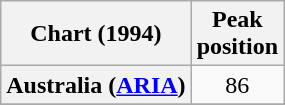<table class="wikitable sortable plainrowheaders">
<tr>
<th>Chart (1994)</th>
<th>Peak<br>position</th>
</tr>
<tr>
<th scope="row">Australia (<a href='#'>ARIA</a>)</th>
<td align="center">86</td>
</tr>
<tr>
</tr>
<tr>
</tr>
</table>
